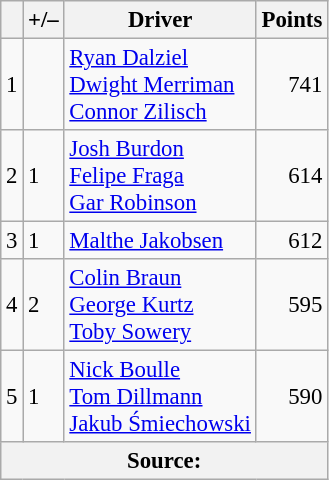<table class="wikitable" style="font-size: 95%;">
<tr>
<th scope="col"></th>
<th scope="col">+/–</th>
<th scope="col">Driver</th>
<th scope="col">Points</th>
</tr>
<tr>
<td align=center>1</td>
<td align=left></td>
<td> <a href='#'>Ryan Dalziel</a><br> <a href='#'>Dwight Merriman</a><br> <a href='#'>Connor Zilisch</a></td>
<td align=right>741</td>
</tr>
<tr>
<td align=center>2</td>
<td align=left> 1</td>
<td> <a href='#'>Josh Burdon</a><br> <a href='#'>Felipe Fraga</a><br> <a href='#'>Gar Robinson</a></td>
<td align=right>614</td>
</tr>
<tr>
<td align=center>3</td>
<td align=left> 1</td>
<td> <a href='#'>Malthe Jakobsen</a></td>
<td align=right>612</td>
</tr>
<tr>
<td align=center>4</td>
<td align=left> 2</td>
<td> <a href='#'>Colin Braun</a><br> <a href='#'>George Kurtz</a><br> <a href='#'>Toby Sowery</a></td>
<td align=right>595</td>
</tr>
<tr>
<td align=center>5</td>
<td align=left> 1</td>
<td> <a href='#'>Nick Boulle</a><br> <a href='#'>Tom Dillmann</a><br> <a href='#'>Jakub Śmiechowski</a></td>
<td align=right>590</td>
</tr>
<tr>
<th colspan=5>Source:</th>
</tr>
</table>
